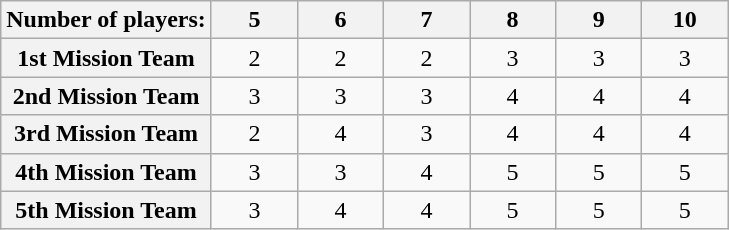<table class="wikitable" style="text-align: center;">
<tr>
<th scope="col">Number of players:</th>
<th scope="col" width="50">5</th>
<th scope="col" width="50">6</th>
<th scope="col" width="50">7</th>
<th scope="col" width="50">8</th>
<th scope="col" width="50">9</th>
<th scope="col" width="50">10</th>
</tr>
<tr>
<th scope="row">1st Mission Team</th>
<td>2</td>
<td>2</td>
<td>2</td>
<td>3</td>
<td>3</td>
<td>3</td>
</tr>
<tr>
<th scope="row">2nd Mission Team</th>
<td>3</td>
<td>3</td>
<td>3</td>
<td>4</td>
<td>4</td>
<td>4</td>
</tr>
<tr>
<th scope="row">3rd Mission Team</th>
<td>2</td>
<td>4</td>
<td>3</td>
<td>4</td>
<td>4</td>
<td>4</td>
</tr>
<tr>
<th scope="row">4th Mission Team</th>
<td>3</td>
<td>3</td>
<td>4</td>
<td>5</td>
<td>5</td>
<td>5</td>
</tr>
<tr>
<th scope="row">5th Mission Team</th>
<td>3</td>
<td>4</td>
<td>4</td>
<td>5</td>
<td>5</td>
<td>5</td>
</tr>
</table>
